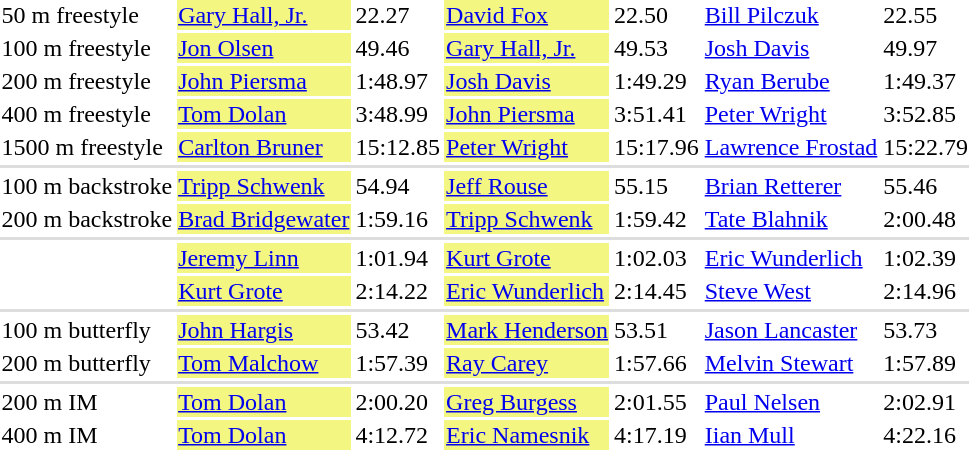<table>
<tr valign="top">
<td>50 m freestyle</td>
<td bgcolor=#F3F781><a href='#'>Gary Hall, Jr.</a></td>
<td>22.27</td>
<td bgcolor=#F3F781><a href='#'>David Fox</a></td>
<td>22.50</td>
<td><a href='#'>Bill Pilczuk</a></td>
<td>22.55</td>
</tr>
<tr valign="top">
<td>100 m freestyle</td>
<td bgcolor=#F3F781><a href='#'>Jon Olsen</a></td>
<td>49.46</td>
<td bgcolor=#F3F781><a href='#'>Gary Hall, Jr.</a></td>
<td>49.53</td>
<td><a href='#'>Josh Davis</a></td>
<td>49.97</td>
</tr>
<tr valign="top">
<td>200 m freestyle</td>
<td bgcolor=#F3F781><a href='#'>John Piersma</a></td>
<td>1:48.97</td>
<td bgcolor=#F3F781><a href='#'>Josh Davis</a></td>
<td>1:49.29</td>
<td><a href='#'>Ryan Berube</a></td>
<td>1:49.37</td>
</tr>
<tr valign="top">
<td>400 m freestyle</td>
<td bgcolor=#F3F781><a href='#'>Tom Dolan</a></td>
<td>3:48.99</td>
<td bgcolor=#F3F781><a href='#'>John Piersma</a></td>
<td>3:51.41</td>
<td><a href='#'>Peter Wright</a></td>
<td>3:52.85</td>
</tr>
<tr valign="top">
<td>1500 m freestyle</td>
<td bgcolor=#F3F781><a href='#'>Carlton Bruner</a></td>
<td>15:12.85</td>
<td bgcolor=#F3F781><a href='#'>Peter Wright</a></td>
<td>15:17.96</td>
<td><a href='#'>Lawrence Frostad</a></td>
<td>15:22.79</td>
</tr>
<tr bgcolor=#DDDDDD>
<td colspan=7></td>
</tr>
<tr valign="top">
<td>100 m backstroke</td>
<td bgcolor=#F3F781><a href='#'>Tripp Schwenk</a></td>
<td>54.94</td>
<td bgcolor=#F3F781><a href='#'>Jeff Rouse</a></td>
<td>55.15</td>
<td><a href='#'>Brian Retterer</a></td>
<td>55.46</td>
</tr>
<tr valign="top">
<td>200 m backstroke</td>
<td bgcolor=#F3F781><a href='#'>Brad Bridgewater</a></td>
<td>1:59.16</td>
<td bgcolor=#F3F781><a href='#'>Tripp Schwenk</a></td>
<td>1:59.42</td>
<td><a href='#'>Tate Blahnik</a></td>
<td>2:00.48</td>
</tr>
<tr bgcolor=#DDDDDD>
<td colspan=7></td>
</tr>
<tr valign="top">
<td></td>
<td bgcolor=#F3F781><a href='#'>Jeremy Linn</a></td>
<td>1:01.94</td>
<td bgcolor=#F3F781><a href='#'>Kurt Grote</a></td>
<td>1:02.03</td>
<td><a href='#'>Eric Wunderlich</a></td>
<td>1:02.39</td>
</tr>
<tr valign="top">
<td></td>
<td bgcolor=#F3F781><a href='#'>Kurt Grote</a></td>
<td>2:14.22</td>
<td bgcolor=#F3F781><a href='#'>Eric Wunderlich</a></td>
<td>2:14.45</td>
<td><a href='#'>Steve West</a></td>
<td>2:14.96</td>
</tr>
<tr bgcolor=#DDDDDD>
<td colspan=7></td>
</tr>
<tr valign="top">
<td>100 m butterfly</td>
<td bgcolor=#F3F781><a href='#'>John Hargis</a></td>
<td>53.42</td>
<td bgcolor=#F3F781><a href='#'>Mark Henderson</a></td>
<td>53.51</td>
<td><a href='#'>Jason Lancaster</a></td>
<td>53.73</td>
</tr>
<tr valign="top">
<td>200 m butterfly</td>
<td bgcolor=#F3F781><a href='#'>Tom Malchow</a></td>
<td>1:57.39</td>
<td bgcolor=#F3F781><a href='#'>Ray Carey</a></td>
<td>1:57.66</td>
<td><a href='#'>Melvin Stewart</a></td>
<td>1:57.89</td>
</tr>
<tr bgcolor=#DDDDDD>
<td colspan=7></td>
</tr>
<tr valign="top">
<td>200 m IM</td>
<td bgcolor=#F3F781><a href='#'>Tom Dolan</a></td>
<td>2:00.20</td>
<td bgcolor=#F3F781><a href='#'>Greg Burgess</a></td>
<td>2:01.55</td>
<td><a href='#'>Paul Nelsen</a></td>
<td>2:02.91</td>
</tr>
<tr valign="top">
<td>400 m IM</td>
<td bgcolor=#F3F781><a href='#'>Tom Dolan</a></td>
<td>4:12.72</td>
<td bgcolor=#F3F781><a href='#'>Eric Namesnik</a></td>
<td>4:17.19</td>
<td><a href='#'>Iian Mull </a></td>
<td>4:22.16</td>
</tr>
</table>
